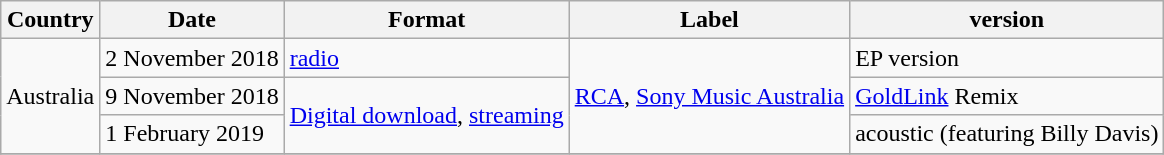<table class="wikitable">
<tr>
<th>Country</th>
<th>Date</th>
<th>Format</th>
<th>Label</th>
<th>version</th>
</tr>
<tr>
<td rowspan="3">Australia</td>
<td>2 November 2018</td>
<td><a href='#'>radio</a></td>
<td rowspan="3"><a href='#'>RCA</a>, <a href='#'>Sony Music Australia</a></td>
<td>EP version</td>
</tr>
<tr>
<td>9 November 2018</td>
<td rowspan="2"><a href='#'>Digital download</a>, <a href='#'>streaming</a></td>
<td><a href='#'>GoldLink</a> Remix</td>
</tr>
<tr>
<td>1 February 2019</td>
<td>acoustic (featuring Billy Davis)</td>
</tr>
<tr>
</tr>
</table>
